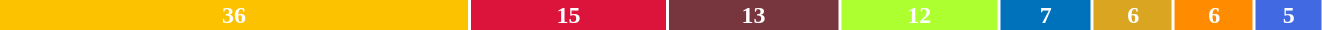<table style="width:70%; font-weight:bold; text-align:center">
<tr>
<td style="background:#FCC200; width:36%; color:white">36</td>
<td style="background:#DC143C; width:15%; color:white">15</td>
<td style="background:#77353D; width:13%; color:white">13</td>
<td style="background:#ADFF2F; width:12%; color:white">12</td>
<td style="background:#0072BB; width:7%; color:white">7</td>
<td style="background:#DAA520; width:6%; color:white">6</td>
<td style="background:#FF8C00; width:6%; color:white">6</td>
<td style="background:#4169E1; width:5%; color:white">5</td>
</tr>
<tr>
<td><a href='#'></a></td>
<td><a href='#'></a></td>
<td><a href='#'></a></td>
<td><a href='#'></a></td>
<td><a href='#'></a></td>
<td><a href='#'></a></td>
<td><a href='#'></a></td>
<td><a href='#'></a></td>
</tr>
</table>
